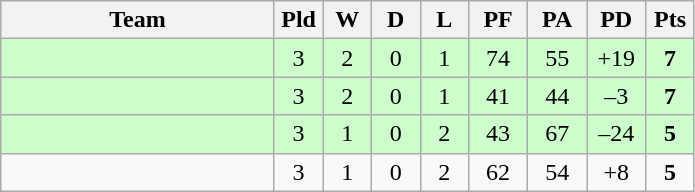<table class="wikitable" style="text-align:center;">
<tr>
<th width=175>Team</th>
<th width=25 abbr="Played">Pld</th>
<th width=25 abbr="Won">W</th>
<th width=25 abbr="Drawn">D</th>
<th width=25 abbr="Lost">L</th>
<th width=32 abbr="Points for">PF</th>
<th width=32 abbr="Points against">PA</th>
<th width=32 abbr="Points difference">PD</th>
<th width=25 abbr="Points">Pts</th>
</tr>
<tr bgcolor=ccffcc>
<td align=left></td>
<td>3</td>
<td>2</td>
<td>0</td>
<td>1</td>
<td>74</td>
<td>55</td>
<td>+19</td>
<td><strong>7</strong></td>
</tr>
<tr bgcolor=ccffcc>
<td align=left></td>
<td>3</td>
<td>2</td>
<td>0</td>
<td>1</td>
<td>41</td>
<td>44</td>
<td>–3</td>
<td><strong>7</strong></td>
</tr>
<tr bgcolor=ccffcc>
<td align=left></td>
<td>3</td>
<td>1</td>
<td>0</td>
<td>2</td>
<td>43</td>
<td>67</td>
<td>–24</td>
<td><strong>5</strong></td>
</tr>
<tr>
<td align=left></td>
<td>3</td>
<td>1</td>
<td>0</td>
<td>2</td>
<td>62</td>
<td>54</td>
<td>+8</td>
<td><strong>5</strong></td>
</tr>
</table>
